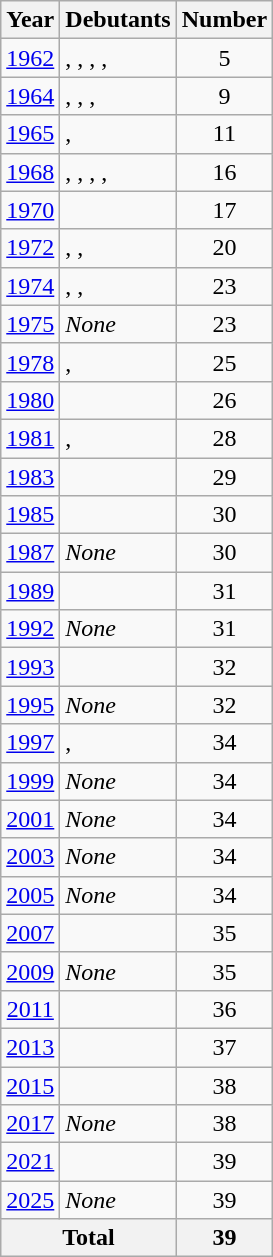<table class="wikitable" style="text-align:center;">
<tr>
<th>Year</th>
<th>Debutants</th>
<th>Number</th>
</tr>
<tr>
<td valign=top><a href='#'>1962</a></td>
<td align=left>, , , , </td>
<td>5</td>
</tr>
<tr>
<td valign=top><a href='#'>1964</a></td>
<td align=left>, , , </td>
<td>9</td>
</tr>
<tr>
<td valign=top><a href='#'>1965</a></td>
<td align=left>, </td>
<td>11</td>
</tr>
<tr>
<td valign=top><a href='#'>1968</a></td>
<td align=left>, , , , </td>
<td>16</td>
</tr>
<tr>
<td valign=top><a href='#'>1970</a></td>
<td align=left></td>
<td>17</td>
</tr>
<tr>
<td valign=top><a href='#'>1972</a></td>
<td align=left>, , </td>
<td>20</td>
</tr>
<tr>
<td valign=top><a href='#'>1974</a></td>
<td align=left>, , </td>
<td>23</td>
</tr>
<tr>
<td valign=top><a href='#'>1975</a></td>
<td align=left><em>None</em></td>
<td>23</td>
</tr>
<tr>
<td valign=top><a href='#'>1978</a></td>
<td align=left>, </td>
<td>25</td>
</tr>
<tr>
<td valign=top><a href='#'>1980</a></td>
<td align=left></td>
<td>26</td>
</tr>
<tr>
<td valign=top><a href='#'>1981</a></td>
<td align=left>, </td>
<td>28</td>
</tr>
<tr>
<td valign=top><a href='#'>1983</a></td>
<td align=left></td>
<td>29</td>
</tr>
<tr>
<td valign=top><a href='#'>1985</a></td>
<td align=left></td>
<td>30</td>
</tr>
<tr>
<td valign=top><a href='#'>1987</a></td>
<td align=left><em>None</em></td>
<td>30</td>
</tr>
<tr>
<td valign=top><a href='#'>1989</a></td>
<td align=left></td>
<td>31</td>
</tr>
<tr>
<td valign=top><a href='#'>1992</a></td>
<td align=left><em>None</em></td>
<td>31</td>
</tr>
<tr>
<td valign=top><a href='#'>1993</a></td>
<td align=left></td>
<td>32</td>
</tr>
<tr>
<td valign=top><a href='#'>1995</a></td>
<td align=left><em>None</em></td>
<td>32</td>
</tr>
<tr>
<td valign=top><a href='#'>1997</a></td>
<td align=left>, </td>
<td>34</td>
</tr>
<tr>
<td valign=top><a href='#'>1999</a></td>
<td align=left><em>None</em></td>
<td>34</td>
</tr>
<tr>
<td valign=top><a href='#'>2001</a></td>
<td align=left><em>None</em></td>
<td>34</td>
</tr>
<tr>
<td valign=top><a href='#'>2003</a></td>
<td align=left><em>None</em></td>
<td>34</td>
</tr>
<tr>
<td valign=top><a href='#'>2005</a></td>
<td align=left><em>None</em></td>
<td>34</td>
</tr>
<tr>
<td valign=top><a href='#'>2007</a></td>
<td align=left></td>
<td>35</td>
</tr>
<tr>
<td valign=top><a href='#'>2009</a></td>
<td align=left><em>None</em></td>
<td>35</td>
</tr>
<tr>
<td valign=top><a href='#'>2011</a></td>
<td align=left></td>
<td>36</td>
</tr>
<tr>
<td valign=top><a href='#'>2013</a></td>
<td align=left></td>
<td>37</td>
</tr>
<tr>
<td valign=top><a href='#'>2015</a></td>
<td align=left></td>
<td>38</td>
</tr>
<tr>
<td valign=top><a href='#'>2017</a></td>
<td align=left><em>None</em></td>
<td>38</td>
</tr>
<tr>
<td valign=top><a href='#'>2021</a></td>
<td align=left></td>
<td>39</td>
</tr>
<tr>
<td valign=top><a href='#'>2025</a></td>
<td align=left><em>None</em></td>
<td>39</td>
</tr>
<tr>
<th colspan=2>Total</th>
<th>39</th>
</tr>
</table>
